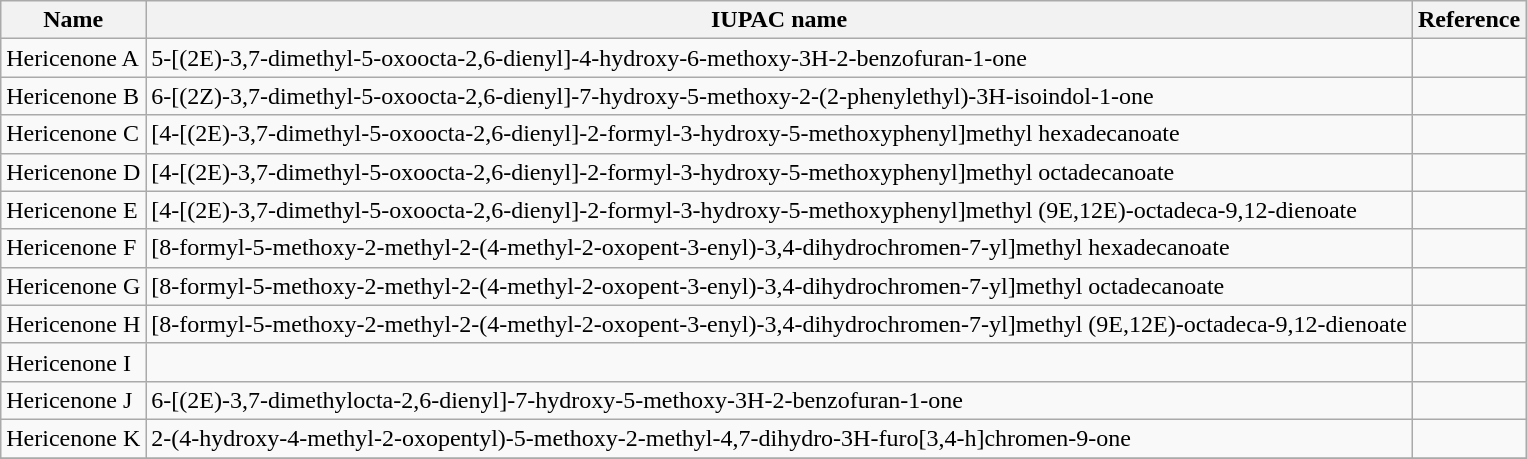<table class="wikitable sortable">
<tr>
<th>Name</th>
<th>IUPAC name</th>
<th>Reference</th>
</tr>
<tr>
<td>Hericenone A</td>
<td>5-[(2E)-3,7-dimethyl-5-oxoocta-2,6-dienyl]-4-hydroxy-6-methoxy-3H-2-benzofuran-1-one</td>
<td></td>
</tr>
<tr>
<td>Hericenone B</td>
<td>6-[(2Z)-3,7-dimethyl-5-oxoocta-2,6-dienyl]-7-hydroxy-5-methoxy-2-(2-phenylethyl)-3H-isoindol-1-one</td>
<td></td>
</tr>
<tr>
<td>Hericenone C</td>
<td>[4-[(2E)-3,7-dimethyl-5-oxoocta-2,6-dienyl]-2-formyl-3-hydroxy-5-methoxyphenyl]methyl hexadecanoate</td>
<td></td>
</tr>
<tr>
<td>Hericenone D</td>
<td>[4-[(2E)-3,7-dimethyl-5-oxoocta-2,6-dienyl]-2-formyl-3-hydroxy-5-methoxyphenyl]methyl octadecanoate</td>
<td></td>
</tr>
<tr>
<td>Hericenone E</td>
<td>[4-[(2E)-3,7-dimethyl-5-oxoocta-2,6-dienyl]-2-formyl-3-hydroxy-5-methoxyphenyl]methyl (9E,12E)-octadeca-9,12-dienoate</td>
<td></td>
</tr>
<tr>
<td>Hericenone F</td>
<td>[8-formyl-5-methoxy-2-methyl-2-(4-methyl-2-oxopent-3-enyl)-3,4-dihydrochromen-7-yl]methyl hexadecanoate</td>
<td></td>
</tr>
<tr>
<td>Hericenone G</td>
<td>[8-formyl-5-methoxy-2-methyl-2-(4-methyl-2-oxopent-3-enyl)-3,4-dihydrochromen-7-yl]methyl octadecanoate</td>
<td></td>
</tr>
<tr>
<td>Hericenone H</td>
<td>[8-formyl-5-methoxy-2-methyl-2-(4-methyl-2-oxopent-3-enyl)-3,4-dihydrochromen-7-yl]methyl (9E,12E)-octadeca-9,12-dienoate</td>
<td></td>
</tr>
<tr>
<td>Hericenone I</td>
<td></td>
<td></td>
</tr>
<tr>
<td>Hericenone J</td>
<td>6-[(2E)-3,7-dimethylocta-2,6-dienyl]-7-hydroxy-5-methoxy-3H-2-benzofuran-1-one</td>
<td></td>
</tr>
<tr>
<td>Hericenone K</td>
<td>2-(4-hydroxy-4-methyl-2-oxopentyl)-5-methoxy-2-methyl-4,7-dihydro-3H-furo[3,4-h]chromen-9-one</td>
<td></td>
</tr>
<tr>
</tr>
</table>
